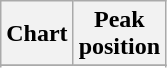<table class="wikitable sortable">
<tr>
<th>Chart</th>
<th>Peak<br>position</th>
</tr>
<tr>
</tr>
<tr>
</tr>
</table>
